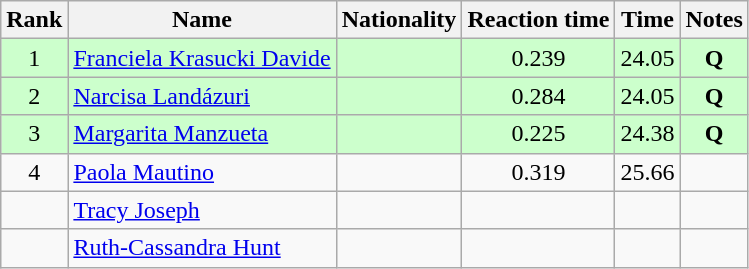<table class="wikitable sortable" style="text-align:center">
<tr>
<th>Rank</th>
<th>Name</th>
<th>Nationality</th>
<th>Reaction time</th>
<th>Time</th>
<th>Notes</th>
</tr>
<tr bgcolor=ccffcc>
<td>1</td>
<td align=left><a href='#'>Franciela Krasucki Davide</a></td>
<td align=left></td>
<td>0.239</td>
<td>24.05</td>
<td><strong>Q</strong></td>
</tr>
<tr bgcolor=ccffcc>
<td>2</td>
<td align=left><a href='#'>Narcisa Landázuri</a></td>
<td align=left></td>
<td>0.284</td>
<td>24.05</td>
<td><strong>Q</strong></td>
</tr>
<tr bgcolor=ccffcc>
<td>3</td>
<td align=left><a href='#'>Margarita Manzueta</a></td>
<td align=left></td>
<td>0.225</td>
<td>24.38</td>
<td><strong>Q</strong></td>
</tr>
<tr>
<td>4</td>
<td align=left><a href='#'>Paola Mautino</a></td>
<td align=left></td>
<td>0.319</td>
<td>25.66</td>
<td></td>
</tr>
<tr>
<td></td>
<td align=left><a href='#'>Tracy Joseph</a></td>
<td align=left></td>
<td></td>
<td></td>
<td></td>
</tr>
<tr>
<td></td>
<td align=left><a href='#'>Ruth-Cassandra Hunt</a></td>
<td align=left></td>
<td></td>
<td></td>
<td></td>
</tr>
</table>
